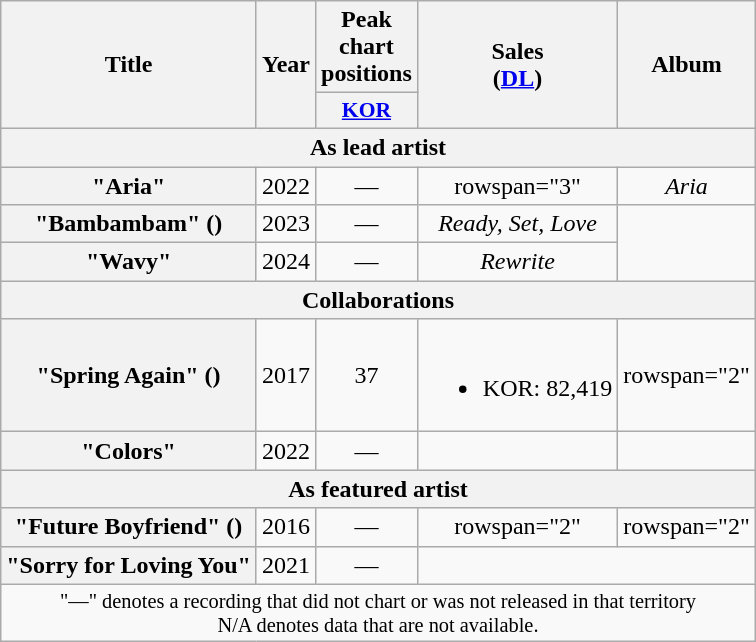<table class="wikitable plainrowheaders" style="text-align:center">
<tr>
<th scope="col" rowspan="2">Title</th>
<th scope="col" rowspan="2">Year</th>
<th scope="col">Peak chart positions</th>
<th scope="col" rowspan="2">Sales<br>(<a href='#'>DL</a>)</th>
<th scope="col" rowspan="2">Album</th>
</tr>
<tr>
<th scope="col" style="width:3em;font-size:90%"><a href='#'>KOR</a><br></th>
</tr>
<tr>
<th scope="col" colspan="5">As lead artist</th>
</tr>
<tr>
<th scope="row">"Aria"</th>
<td>2022</td>
<td>—</td>
<td>rowspan="3" </td>
<td><em>Aria</em></td>
</tr>
<tr>
<th scope="row">"Bambambam" ()</th>
<td>2023</td>
<td>—</td>
<td><em>Ready, Set, Love</em></td>
</tr>
<tr>
<th scope="row">"Wavy"</th>
<td>2024</td>
<td>—</td>
<td><em>Rewrite</em></td>
</tr>
<tr>
<th scope="col" colspan="5">Collaborations</th>
</tr>
<tr>
<th scope="row">"Spring Again" ()<br></th>
<td>2017</td>
<td>37</td>
<td><br><ul><li>KOR: 82,419</li></ul></td>
<td>rowspan="2" </td>
</tr>
<tr>
<th scope="row">"Colors"<br></th>
<td>2022</td>
<td>—</td>
<td></td>
</tr>
<tr>
<th scope="col" colspan="5">As featured artist</th>
</tr>
<tr>
<th scope="row">"Future Boyfriend" ()<br></th>
<td>2016</td>
<td>—</td>
<td>rowspan="2" </td>
<td>rowspan="2" </td>
</tr>
<tr>
<th scope="row">"Sorry for Loving You"<br></th>
<td>2021</td>
<td>—</td>
</tr>
<tr>
<td colspan="5" style="font-size:85%">"—" denotes a recording that did not chart or was not released in that territory<br>N/A denotes data that are not available.</td>
</tr>
</table>
